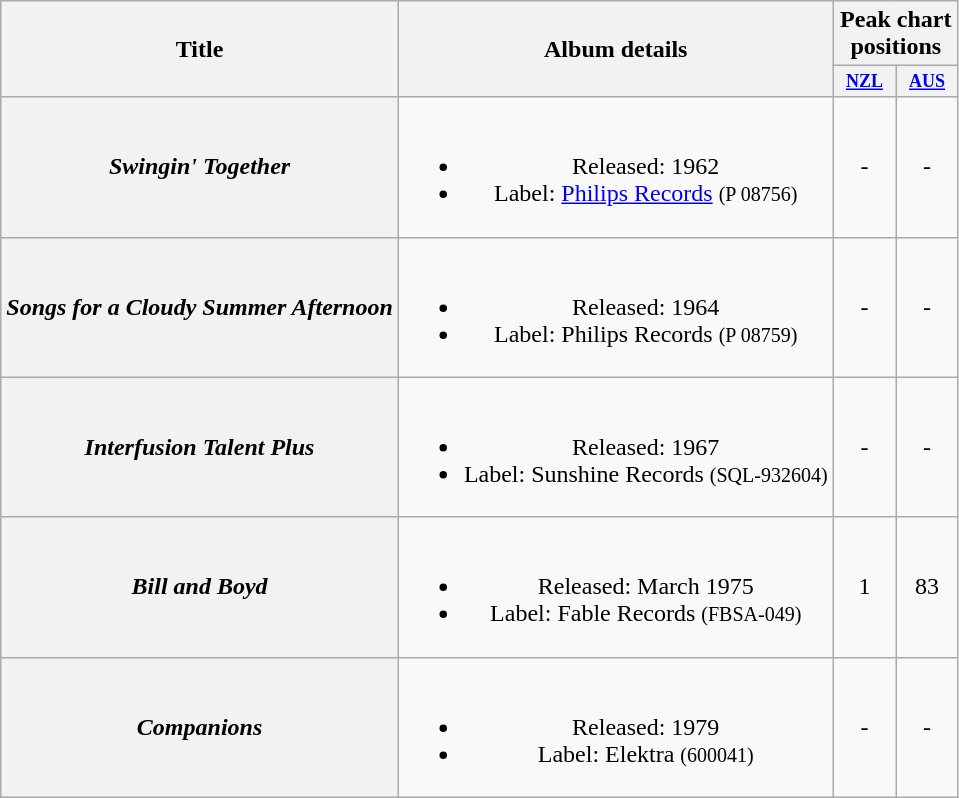<table class="wikitable plainrowheaders" style="text-align:center;">
<tr>
<th rowspan="2">Title</th>
<th rowspan="2">Album details</th>
<th colspan="2">Peak chart positions</th>
</tr>
<tr>
<th style="width:3em;font-size:75%"><a href='#'>NZL</a></th>
<th style="width:3em;font-size:75%"><a href='#'>AUS</a></th>
</tr>
<tr>
<th scope="row"><em>Swingin' Together </em></th>
<td><br><ul><li>Released: 1962</li><li>Label: <a href='#'>Philips Records</a> <small>(P 08756)</small></li></ul></td>
<td>-</td>
<td>-</td>
</tr>
<tr>
<th scope="row"><em>Songs for a Cloudy Summer Afternoon</em></th>
<td><br><ul><li>Released: 1964</li><li>Label: Philips Records <small>(P 08759)</small></li></ul></td>
<td>-</td>
<td>-</td>
</tr>
<tr>
<th scope="row"><em>Interfusion Talent Plus</em></th>
<td><br><ul><li>Released: 1967</li><li>Label: Sunshine Records <small>(SQL-932604)</small></li></ul></td>
<td>-</td>
<td>-</td>
</tr>
<tr>
<th scope="row"><em>Bill and Boyd</em></th>
<td><br><ul><li>Released: March 1975</li><li>Label: Fable Records <small>(FBSA-049)</small></li></ul></td>
<td>1</td>
<td>83</td>
</tr>
<tr>
<th scope="row"><em>Companions</em></th>
<td><br><ul><li>Released: 1979</li><li>Label: Elektra	<small>(600041)</small></li></ul></td>
<td>-</td>
<td>-</td>
</tr>
</table>
